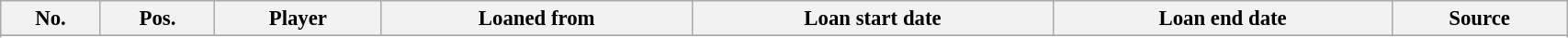<table class="wikitable sortable" style="width:90%; text-align:center; font-size:95%; text-align:left;">
<tr>
<th>No.</th>
<th>Pos.</th>
<th>Player</th>
<th>Loaned from</th>
<th>Loan start date</th>
<th>Loan end date</th>
<th>Source</th>
</tr>
<tr>
</tr>
<tr>
</tr>
</table>
